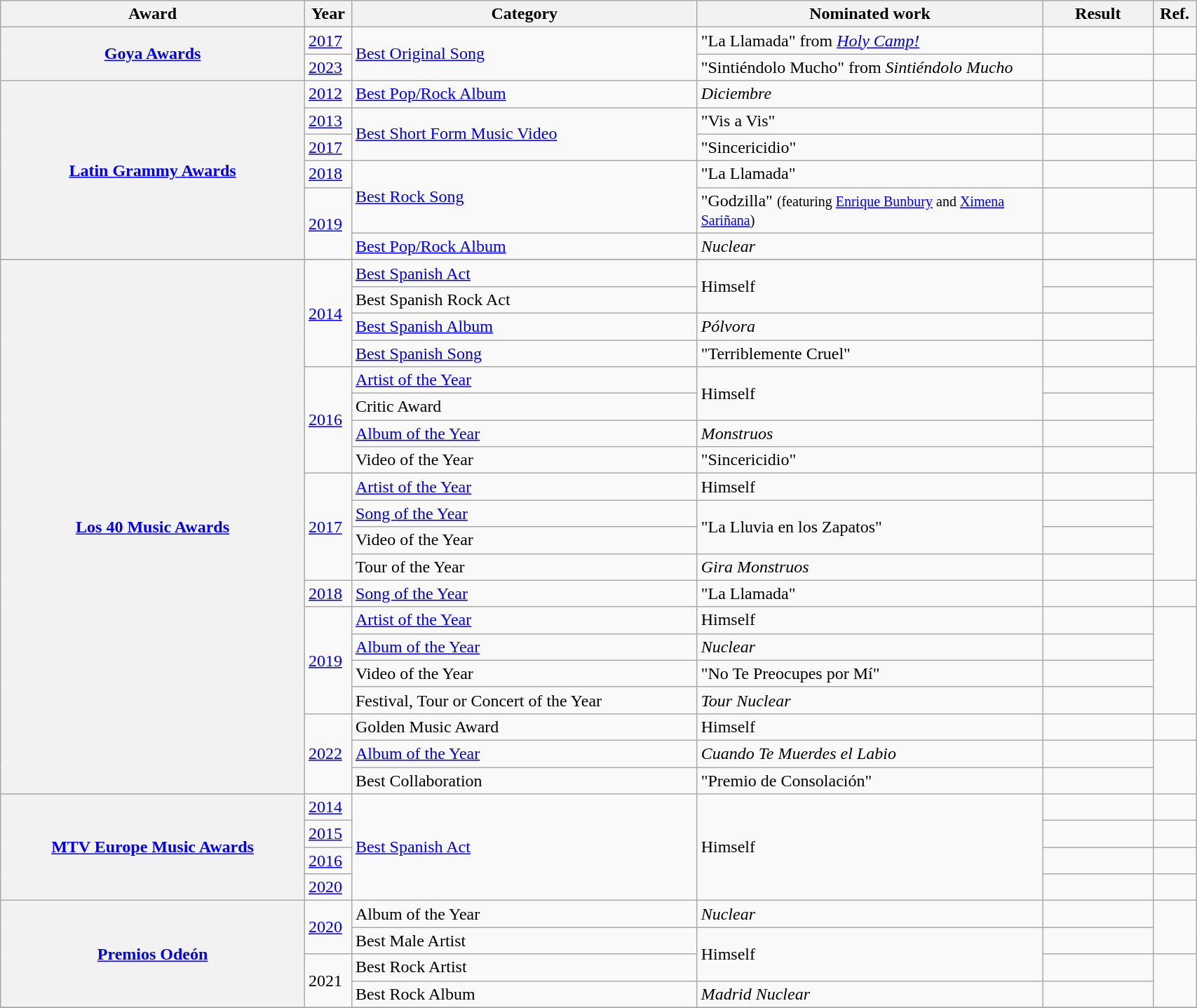<table class="wikitable sortable plainrowheaders" style="width:90%;">
<tr>
<th style="width:22%;">Award</th>
<th width=3%>Year</th>
<th style="width:25%;">Category</th>
<th style="width:25%;">Nominated work</th>
<th style="width:8%;">Result</th>
<th style="width:3%;">Ref.</th>
</tr>
<tr>
<th rowspan="2" scope="row"><a href='#'>Goya Awards</a></th>
<td><a href='#'>2017</a></td>
<td rowspan="2"><a href='#'>Best Original Song</a></td>
<td>"La Llamada" from <em><a href='#'>Holy Camp!</a></em></td>
<td></td>
<td></td>
</tr>
<tr>
<td><a href='#'>2023</a></td>
<td>"Sintiéndolo Mucho" from <em>Sintiéndolo Mucho</em> </td>
<td></td>
<td></td>
</tr>
<tr>
<th rowspan="6" scope="row"><a href='#'>Latin Grammy Awards</a></th>
<td><a href='#'>2012</a></td>
<td><a href='#'>Best Pop/Rock Album</a></td>
<td><em>Diciembre</em></td>
<td></td>
<td></td>
</tr>
<tr>
<td><a href='#'>2013</a></td>
<td rowspan="2"><a href='#'>Best Short Form Music Video</a></td>
<td>"Vis a Vis"</td>
<td></td>
<td></td>
</tr>
<tr>
<td><a href='#'>2017</a></td>
<td>"Sincericidio"</td>
<td></td>
<td></td>
</tr>
<tr>
<td><a href='#'>2018</a></td>
<td rowspan="2"><a href='#'>Best Rock Song</a></td>
<td>"La Llamada"</td>
<td></td>
<td></td>
</tr>
<tr>
<td rowspan="2"><a href='#'>2019</a></td>
<td>"Godzilla" <small>(featuring <a href='#'>Enrique Bunbury</a> and <a href='#'>Ximena Sariñana</a>)</small></td>
<td></td>
<td rowspan="2"></td>
</tr>
<tr>
<td><a href='#'>Best Pop/Rock Album</a></td>
<td><em>Nuclear</em></td>
<td></td>
</tr>
<tr>
</tr>
<tr>
<th rowspan="20" scope="row"><a href='#'>Los 40 Music Awards</a></th>
<td rowspan="4"><a href='#'>2014</a></td>
<td><a href='#'>Best Spanish Act</a></td>
<td rowspan="2">Himself</td>
<td></td>
<td rowspan="4"></td>
</tr>
<tr>
<td>Best Spanish Rock Act</td>
<td></td>
</tr>
<tr>
<td><a href='#'>Best Spanish Album</a></td>
<td><em>Pólvora</em></td>
<td></td>
</tr>
<tr>
<td><a href='#'>Best Spanish Song</a></td>
<td>"Terriblemente Cruel"</td>
<td></td>
</tr>
<tr>
<td rowspan="4"><a href='#'>2016</a></td>
<td><a href='#'>Artist of the Year</a></td>
<td rowspan="2">Himself</td>
<td></td>
<td rowspan="4"></td>
</tr>
<tr>
<td>Critic Award</td>
<td></td>
</tr>
<tr>
<td><a href='#'>Album of the Year</a></td>
<td><em>Monstruos</em></td>
<td></td>
</tr>
<tr>
<td>Video of the Year</td>
<td>"Sincericidio"</td>
<td></td>
</tr>
<tr>
<td rowspan="4"><a href='#'>2017</a></td>
<td><a href='#'>Artist of the Year</a></td>
<td>Himself</td>
<td></td>
<td rowspan="4"></td>
</tr>
<tr>
<td><a href='#'>Song of the Year</a></td>
<td rowspan="2">"La Lluvia en los Zapatos"</td>
<td></td>
</tr>
<tr>
<td>Video of the Year</td>
<td></td>
</tr>
<tr>
<td>Tour of the Year</td>
<td><em>Gira Monstruos</em></td>
<td></td>
</tr>
<tr>
<td><a href='#'>2018</a></td>
<td><a href='#'>Song of the Year</a></td>
<td>"La Llamada"</td>
<td></td>
<td></td>
</tr>
<tr>
<td rowspan="4"><a href='#'>2019</a></td>
<td><a href='#'>Artist of the Year</a></td>
<td>Himself</td>
<td></td>
<td rowspan="4"></td>
</tr>
<tr>
<td><a href='#'>Album of the Year</a></td>
<td><em>Nuclear</em></td>
<td></td>
</tr>
<tr>
<td>Video of the Year</td>
<td>"No Te Preocupes por Mí"</td>
<td></td>
</tr>
<tr>
<td>Festival, Tour or Concert of the Year</td>
<td><em>Tour Nuclear</em></td>
<td></td>
</tr>
<tr>
<td rowspan="3"><a href='#'>2022</a></td>
<td>Golden Music Award</td>
<td>Himself</td>
<td></td>
<td></td>
</tr>
<tr>
<td><a href='#'>Album of the Year</a></td>
<td><em>Cuando Te Muerdes el Labio</em></td>
<td></td>
<td rowspan="2"></td>
</tr>
<tr>
<td>Best Collaboration</td>
<td>"Premio de Consolación" </td>
<td></td>
</tr>
<tr>
<th rowspan="4" scope="row"><a href='#'>MTV Europe Music Awards</a></th>
<td><a href='#'>2014</a></td>
<td rowspan="4"><a href='#'>Best Spanish Act</a></td>
<td rowspan="4">Himself</td>
<td></td>
<td></td>
</tr>
<tr>
<td><a href='#'>2015</a></td>
<td></td>
<td></td>
</tr>
<tr>
<td><a href='#'>2016</a></td>
<td></td>
<td></td>
</tr>
<tr>
<td><a href='#'>2020</a></td>
<td></td>
<td></td>
</tr>
<tr>
<th rowspan="4" scope="row"><a href='#'>Premios Odeón</a></th>
<td rowspan="2"><a href='#'>2020</a></td>
<td>Album of the Year</td>
<td><em>Nuclear</em></td>
<td></td>
<td rowspan="2"></td>
</tr>
<tr>
<td>Best Male Artist</td>
<td rowspan="2">Himself</td>
<td></td>
</tr>
<tr>
<td rowspan="2">2021</td>
<td>Best Rock Artist</td>
<td></td>
<td rowspan="2"></td>
</tr>
<tr>
<td>Best Rock Album</td>
<td><em>Madrid Nuclear</em></td>
<td></td>
</tr>
<tr>
</tr>
<tr>
</tr>
</table>
